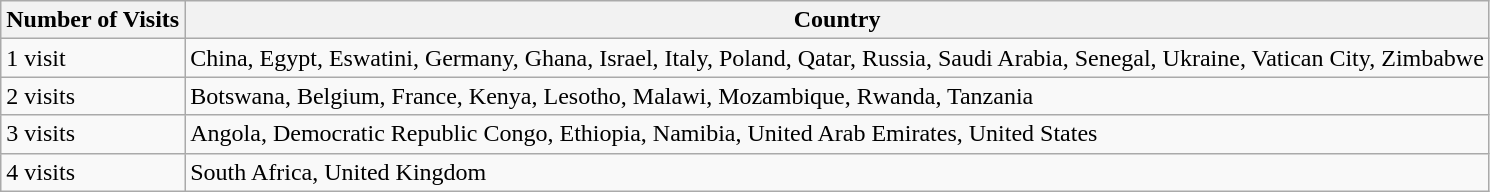<table class="wikitable">
<tr>
<th>Number of Visits</th>
<th>Country</th>
</tr>
<tr>
<td>1 visit</td>
<td>China, Egypt, Eswatini, Germany, Ghana, Israel, Italy, Poland, Qatar, Russia, Saudi Arabia, Senegal, Ukraine, Vatican City, Zimbabwe</td>
</tr>
<tr>
<td>2 visits</td>
<td>Botswana, Belgium, France, Kenya, Lesotho, Malawi, Mozambique, Rwanda, Tanzania</td>
</tr>
<tr>
<td>3 visits</td>
<td>Angola, Democratic Republic Congo, Ethiopia, Namibia, United Arab Emirates, United States</td>
</tr>
<tr>
<td>4 visits</td>
<td>South Africa, United Kingdom</td>
</tr>
</table>
